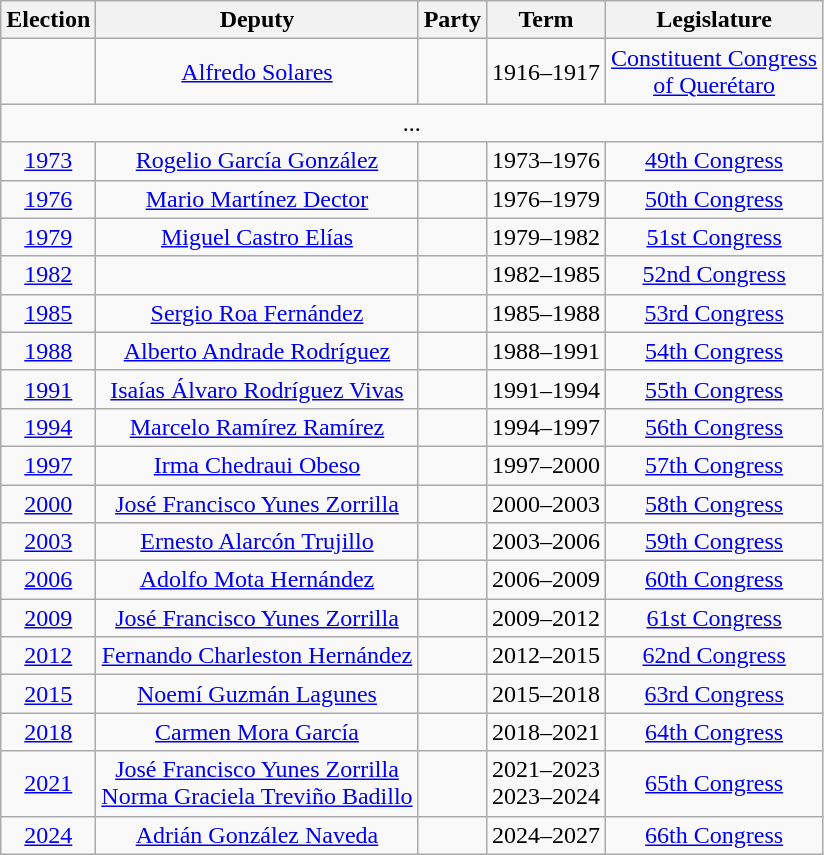<table class="wikitable sortable" style="text-align: center">
<tr>
<th>Election</th>
<th class="unsortable">Deputy</th>
<th class="unsortable">Party</th>
<th class="unsortable">Term</th>
<th class="unsortable">Legislature</th>
</tr>
<tr>
<td></td>
<td><a href='#'>Alfredo Solares</a></td>
<td></td>
<td>1916–1917</td>
<td><a href='#'>Constituent Congress<br>of Querétaro</a></td>
</tr>
<tr>
<td colspan=5> ...</td>
</tr>
<tr>
<td><a href='#'>1973</a></td>
<td><a href='#'>Rogelio García González</a></td>
<td></td>
<td>1973–1976</td>
<td><a href='#'>49th Congress</a></td>
</tr>
<tr>
<td><a href='#'>1976</a></td>
<td><a href='#'>Mario Martínez Dector</a></td>
<td></td>
<td>1976–1979</td>
<td><a href='#'>50th Congress</a></td>
</tr>
<tr>
<td><a href='#'>1979</a></td>
<td><a href='#'>Miguel Castro Elías</a></td>
<td></td>
<td>1979–1982</td>
<td><a href='#'>51st Congress</a></td>
</tr>
<tr>
<td><a href='#'>1982</a></td>
<td></td>
<td></td>
<td>1982–1985</td>
<td><a href='#'>52nd Congress</a></td>
</tr>
<tr>
<td><a href='#'>1985</a></td>
<td><a href='#'>Sergio Roa Fernández</a></td>
<td></td>
<td>1985–1988</td>
<td><a href='#'>53rd Congress</a></td>
</tr>
<tr>
<td><a href='#'>1988</a></td>
<td><a href='#'>Alberto Andrade Rodríguez</a></td>
<td></td>
<td>1988–1991</td>
<td><a href='#'>54th Congress</a></td>
</tr>
<tr>
<td><a href='#'>1991</a></td>
<td><a href='#'>Isaías Álvaro Rodríguez Vivas</a></td>
<td></td>
<td>1991–1994</td>
<td><a href='#'>55th Congress</a></td>
</tr>
<tr>
<td><a href='#'>1994</a></td>
<td><a href='#'>Marcelo Ramírez Ramírez</a></td>
<td></td>
<td>1994–1997</td>
<td><a href='#'>56th Congress</a></td>
</tr>
<tr>
<td><a href='#'>1997</a></td>
<td><a href='#'>Irma Chedraui Obeso</a></td>
<td></td>
<td>1997–2000</td>
<td><a href='#'>57th Congress</a></td>
</tr>
<tr>
<td><a href='#'>2000</a></td>
<td><a href='#'>José Francisco Yunes Zorrilla</a></td>
<td></td>
<td>2000–2003</td>
<td><a href='#'>58th Congress</a></td>
</tr>
<tr>
<td><a href='#'>2003</a></td>
<td><a href='#'>Ernesto Alarcón Trujillo</a></td>
<td></td>
<td>2003–2006</td>
<td><a href='#'>59th Congress</a></td>
</tr>
<tr>
<td><a href='#'>2006</a></td>
<td><a href='#'>Adolfo Mota Hernández</a></td>
<td></td>
<td>2006–2009</td>
<td><a href='#'>60th Congress</a></td>
</tr>
<tr>
<td><a href='#'>2009</a></td>
<td><a href='#'>José Francisco Yunes Zorrilla</a></td>
<td></td>
<td>2009–2012</td>
<td><a href='#'>61st Congress</a></td>
</tr>
<tr>
<td><a href='#'>2012</a></td>
<td><a href='#'>Fernando Charleston Hernández</a></td>
<td></td>
<td>2012–2015</td>
<td><a href='#'>62nd Congress</a></td>
</tr>
<tr>
<td><a href='#'>2015</a></td>
<td><a href='#'>Noemí Guzmán Lagunes</a></td>
<td></td>
<td>2015–2018</td>
<td><a href='#'>63rd Congress</a></td>
</tr>
<tr>
<td><a href='#'>2018</a></td>
<td><a href='#'>Carmen Mora García</a></td>
<td></td>
<td>2018–2021</td>
<td><a href='#'>64th Congress</a></td>
</tr>
<tr>
<td><a href='#'>2021</a></td>
<td><a href='#'>José Francisco Yunes Zorrilla</a><br><a href='#'>Norma Graciela Treviño Badillo</a></td>
<td></td>
<td>2021–2023<br>2023–2024</td>
<td><a href='#'>65th Congress</a></td>
</tr>
<tr>
<td><a href='#'>2024</a></td>
<td><a href='#'>Adrián González Naveda</a></td>
<td> </td>
<td>2024–2027</td>
<td><a href='#'>66th Congress</a></td>
</tr>
</table>
